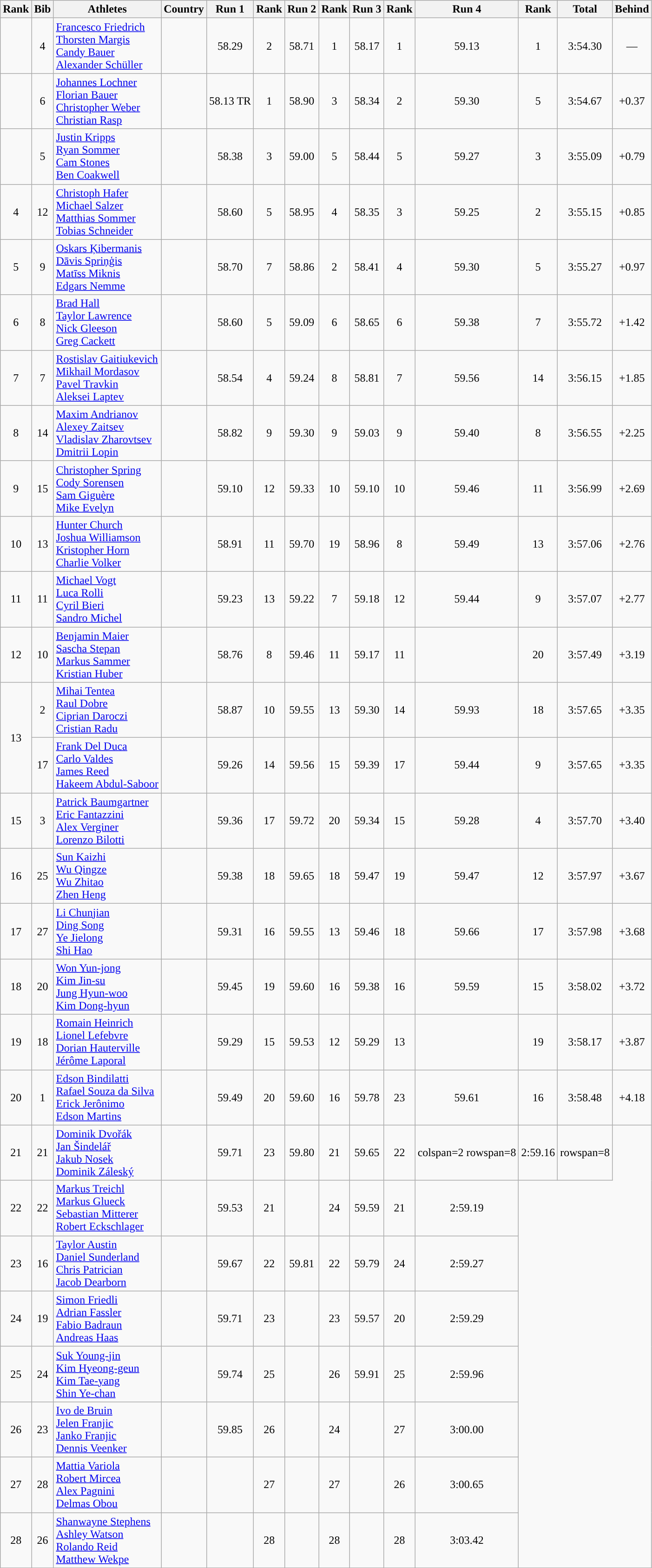<table class="wikitable sortable" style="text-align:center;">
<tr>
<th>Rank</th>
<th>Bib</th>
<th>Athletes</th>
<th>Country</th>
<th>Run 1</th>
<th>Rank</th>
<th>Run 2</th>
<th>Rank</th>
<th>Run 3</th>
<th>Rank</th>
<th>Run 4</th>
<th>Rank</th>
<th>Total</th>
<th>Behind</th>
</tr>
<tr>
<td></td>
<td>4</td>
<td align=left><a href='#'>Francesco Friedrich</a><br><a href='#'>Thorsten Margis</a><br><a href='#'>Candy Bauer</a><br><a href='#'>Alexander Schüller</a></td>
<td align=left></td>
<td>58.29</td>
<td>2</td>
<td>58.71</td>
<td>1</td>
<td>58.17</td>
<td>1</td>
<td>59.13</td>
<td>1</td>
<td>3:54.30</td>
<td>—</td>
</tr>
<tr>
<td></td>
<td>6</td>
<td align=left><a href='#'>Johannes Lochner</a><br><a href='#'>Florian Bauer</a><br><a href='#'>Christopher Weber</a><br><a href='#'>Christian Rasp</a></td>
<td align=left></td>
<td>58.13 TR</td>
<td>1</td>
<td>58.90</td>
<td>3</td>
<td>58.34</td>
<td>2</td>
<td>59.30</td>
<td>5</td>
<td>3:54.67</td>
<td>+0.37</td>
</tr>
<tr>
<td></td>
<td>5</td>
<td align=left><a href='#'>Justin Kripps</a><br><a href='#'>Ryan Sommer</a><br><a href='#'>Cam Stones</a><br><a href='#'>Ben Coakwell</a></td>
<td align=left></td>
<td>58.38</td>
<td>3</td>
<td>59.00</td>
<td>5</td>
<td>58.44</td>
<td>5</td>
<td>59.27</td>
<td>3</td>
<td>3:55.09</td>
<td>+0.79</td>
</tr>
<tr>
<td>4</td>
<td>12</td>
<td align=left><a href='#'>Christoph Hafer</a><br><a href='#'>Michael Salzer</a><br><a href='#'>Matthias Sommer</a><br><a href='#'>Tobias Schneider</a></td>
<td align=left></td>
<td>58.60</td>
<td>5</td>
<td>58.95</td>
<td>4</td>
<td>58.35</td>
<td>3</td>
<td>59.25</td>
<td>2</td>
<td>3:55.15</td>
<td>+0.85</td>
</tr>
<tr>
<td>5</td>
<td>9</td>
<td align=left><a href='#'>Oskars Ķibermanis</a><br><a href='#'>Dāvis Spriņģis</a><br><a href='#'>Matīss Miknis</a><br><a href='#'>Edgars Nemme</a></td>
<td align=left></td>
<td>58.70</td>
<td>7</td>
<td>58.86</td>
<td>2</td>
<td>58.41</td>
<td>4</td>
<td>59.30</td>
<td>5</td>
<td>3:55.27</td>
<td>+0.97</td>
</tr>
<tr>
<td>6</td>
<td>8</td>
<td align=left><a href='#'>Brad Hall</a><br><a href='#'>Taylor Lawrence</a><br><a href='#'>Nick Gleeson</a><br><a href='#'>Greg Cackett</a></td>
<td align=left></td>
<td>58.60</td>
<td>5</td>
<td>59.09</td>
<td>6</td>
<td>58.65</td>
<td>6</td>
<td>59.38</td>
<td>7</td>
<td>3:55.72</td>
<td>+1.42</td>
</tr>
<tr>
<td>7</td>
<td>7</td>
<td align=left><a href='#'>Rostislav Gaitiukevich</a><br><a href='#'>Mikhail Mordasov</a><br><a href='#'>Pavel Travkin</a><br><a href='#'>Aleksei Laptev</a></td>
<td align=left></td>
<td>58.54</td>
<td>4</td>
<td>59.24</td>
<td>8</td>
<td>58.81</td>
<td>7</td>
<td>59.56</td>
<td>14</td>
<td>3:56.15</td>
<td>+1.85</td>
</tr>
<tr>
<td>8</td>
<td>14</td>
<td align=left><a href='#'>Maxim Andrianov</a><br><a href='#'>Alexey Zaitsev</a><br><a href='#'>Vladislav Zharovtsev</a><br><a href='#'>Dmitrii Lopin</a></td>
<td align=left></td>
<td>58.82</td>
<td>9</td>
<td>59.30</td>
<td>9</td>
<td>59.03</td>
<td>9</td>
<td>59.40</td>
<td>8</td>
<td>3:56.55</td>
<td>+2.25</td>
</tr>
<tr>
<td>9</td>
<td>15</td>
<td align=left><a href='#'>Christopher Spring</a><br><a href='#'>Cody Sorensen</a><br><a href='#'>Sam Giguère</a><br><a href='#'>Mike Evelyn</a></td>
<td align=left></td>
<td>59.10</td>
<td>12</td>
<td>59.33</td>
<td>10</td>
<td>59.10</td>
<td>10</td>
<td>59.46</td>
<td>11</td>
<td>3:56.99</td>
<td>+2.69</td>
</tr>
<tr>
<td>10</td>
<td>13</td>
<td align=left><a href='#'>Hunter Church</a><br><a href='#'>Joshua Williamson</a><br><a href='#'>Kristopher Horn</a><br><a href='#'>Charlie Volker</a></td>
<td align=left></td>
<td>58.91</td>
<td>11</td>
<td>59.70</td>
<td>19</td>
<td>58.96</td>
<td>8</td>
<td>59.49</td>
<td>13</td>
<td>3:57.06</td>
<td>+2.76</td>
</tr>
<tr>
<td>11</td>
<td>11</td>
<td align=left><a href='#'>Michael Vogt</a><br><a href='#'>Luca Rolli</a><br><a href='#'>Cyril Bieri</a><br><a href='#'>Sandro Michel</a></td>
<td align=left></td>
<td>59.23</td>
<td>13</td>
<td>59.22</td>
<td>7</td>
<td>59.18</td>
<td>12</td>
<td>59.44</td>
<td>9</td>
<td>3:57.07</td>
<td>+2.77</td>
</tr>
<tr>
<td>12</td>
<td>10</td>
<td align=left><a href='#'>Benjamin Maier</a><br><a href='#'>Sascha Stepan</a><br><a href='#'>Markus Sammer</a><br><a href='#'>Kristian Huber</a></td>
<td align=left></td>
<td>58.76</td>
<td>8</td>
<td>59.46</td>
<td>11</td>
<td>59.17</td>
<td>11</td>
<td></td>
<td>20</td>
<td>3:57.49</td>
<td>+3.19</td>
</tr>
<tr>
<td rowspan=2>13</td>
<td>2</td>
<td align=left><a href='#'>Mihai Tentea</a><br><a href='#'>Raul Dobre</a><br><a href='#'>Ciprian Daroczi</a><br><a href='#'>Cristian Radu</a></td>
<td align=left></td>
<td>58.87</td>
<td>10</td>
<td>59.55</td>
<td>13</td>
<td>59.30</td>
<td>14</td>
<td>59.93</td>
<td>18</td>
<td>3:57.65</td>
<td>+3.35</td>
</tr>
<tr>
<td>17</td>
<td align=left><a href='#'>Frank Del Duca</a><br><a href='#'>Carlo Valdes</a><br><a href='#'>James Reed</a><br><a href='#'>Hakeem Abdul-Saboor</a></td>
<td align=left></td>
<td>59.26</td>
<td>14</td>
<td>59.56</td>
<td>15</td>
<td>59.39</td>
<td>17</td>
<td>59.44</td>
<td>9</td>
<td>3:57.65</td>
<td>+3.35</td>
</tr>
<tr>
<td>15</td>
<td>3</td>
<td align=left><a href='#'>Patrick Baumgartner</a><br><a href='#'>Eric Fantazzini</a><br><a href='#'>Alex Verginer</a><br><a href='#'>Lorenzo Bilotti</a></td>
<td align=left></td>
<td>59.36</td>
<td>17</td>
<td>59.72</td>
<td>20</td>
<td>59.34</td>
<td>15</td>
<td>59.28</td>
<td>4</td>
<td>3:57.70</td>
<td>+3.40</td>
</tr>
<tr>
<td>16</td>
<td>25</td>
<td align=left><a href='#'>Sun Kaizhi</a><br><a href='#'>Wu Qingze</a><br><a href='#'>Wu Zhitao</a><br><a href='#'>Zhen Heng</a></td>
<td align=left></td>
<td>59.38</td>
<td>18</td>
<td>59.65</td>
<td>18</td>
<td>59.47</td>
<td>19</td>
<td>59.47</td>
<td>12</td>
<td>3:57.97</td>
<td>+3.67</td>
</tr>
<tr>
<td>17</td>
<td>27</td>
<td align=left><a href='#'>Li Chunjian</a><br><a href='#'>Ding Song</a><br><a href='#'>Ye Jielong</a><br><a href='#'>Shi Hao</a></td>
<td align=left></td>
<td>59.31</td>
<td>16</td>
<td>59.55</td>
<td>13</td>
<td>59.46</td>
<td>18</td>
<td>59.66</td>
<td>17</td>
<td>3:57.98</td>
<td>+3.68</td>
</tr>
<tr>
<td>18</td>
<td>20</td>
<td align=left><a href='#'>Won Yun-jong</a><br><a href='#'>Kim Jin-su</a><br><a href='#'>Jung Hyun-woo</a><br><a href='#'>Kim Dong-hyun</a></td>
<td align=left></td>
<td>59.45</td>
<td>19</td>
<td>59.60</td>
<td>16</td>
<td>59.38</td>
<td>16</td>
<td>59.59</td>
<td>15</td>
<td>3:58.02</td>
<td>+3.72</td>
</tr>
<tr>
<td>19</td>
<td>18</td>
<td align=left><a href='#'>Romain Heinrich</a><br><a href='#'>Lionel Lefebvre</a><br><a href='#'>Dorian Hauterville</a><br><a href='#'>Jérôme Laporal</a></td>
<td align=left></td>
<td>59.29</td>
<td>15</td>
<td>59.53</td>
<td>12</td>
<td>59.29</td>
<td>13</td>
<td></td>
<td>19</td>
<td>3:58.17</td>
<td>+3.87</td>
</tr>
<tr>
<td>20</td>
<td>1</td>
<td align=left><a href='#'>Edson Bindilatti</a><br><a href='#'>Rafael Souza da Silva</a><br><a href='#'>Erick Jerônimo</a><br><a href='#'>Edson Martins</a></td>
<td align=left></td>
<td>59.49</td>
<td>20</td>
<td>59.60</td>
<td>16</td>
<td>59.78</td>
<td>23</td>
<td>59.61</td>
<td>16</td>
<td>3:58.48</td>
<td>+4.18</td>
</tr>
<tr>
<td>21</td>
<td>21</td>
<td align=left><a href='#'>Dominik Dvořák</a><br><a href='#'>Jan Šindelář</a><br><a href='#'>Jakub Nosek</a><br><a href='#'>Dominik Záleský</a></td>
<td align=left></td>
<td>59.71</td>
<td>23</td>
<td>59.80</td>
<td>21</td>
<td>59.65</td>
<td>22</td>
<td>colspan=2 rowspan=8 </td>
<td>2:59.16</td>
<td>rowspan=8 </td>
</tr>
<tr>
<td>22</td>
<td>22</td>
<td align=left><a href='#'>Markus Treichl</a><br><a href='#'>Markus Glueck</a><br><a href='#'>Sebastian Mitterer</a><br><a href='#'>Robert Eckschlager</a></td>
<td align=left></td>
<td>59.53</td>
<td>21</td>
<td></td>
<td>24</td>
<td>59.59</td>
<td>21</td>
<td>2:59.19</td>
</tr>
<tr>
<td>23</td>
<td>16</td>
<td align=left><a href='#'>Taylor Austin</a><br><a href='#'>Daniel Sunderland</a><br><a href='#'>Chris Patrician</a><br><a href='#'>Jacob Dearborn</a></td>
<td align=left></td>
<td>59.67</td>
<td>22</td>
<td>59.81</td>
<td>22</td>
<td>59.79</td>
<td>24</td>
<td>2:59.27</td>
</tr>
<tr>
<td>24</td>
<td>19</td>
<td align=left><a href='#'>Simon Friedli</a><br><a href='#'>Adrian Fassler</a><br><a href='#'>Fabio Badraun</a><br><a href='#'>Andreas Haas</a></td>
<td align=left></td>
<td>59.71</td>
<td>23</td>
<td></td>
<td>23</td>
<td>59.57</td>
<td>20</td>
<td>2:59.29</td>
</tr>
<tr>
<td>25</td>
<td>24</td>
<td align=left><a href='#'>Suk Young-jin</a><br><a href='#'>Kim Hyeong-geun</a><br><a href='#'>Kim Tae-yang</a><br><a href='#'>Shin Ye-chan</a></td>
<td align=left></td>
<td>59.74</td>
<td>25</td>
<td></td>
<td>26</td>
<td>59.91</td>
<td>25</td>
<td>2:59.96</td>
</tr>
<tr>
<td>26</td>
<td>23</td>
<td align=left><a href='#'>Ivo de Bruin</a><br><a href='#'>Jelen Franjic</a><br><a href='#'>Janko Franjic</a><br><a href='#'>Dennis Veenker</a></td>
<td align=left></td>
<td>59.85</td>
<td>26</td>
<td></td>
<td>24</td>
<td></td>
<td>27</td>
<td>3:00.00</td>
</tr>
<tr>
<td>27</td>
<td>28</td>
<td align=left><a href='#'>Mattia Variola</a><br><a href='#'>Robert Mircea</a><br><a href='#'>Alex Pagnini</a><br><a href='#'>Delmas Obou</a></td>
<td align=left></td>
<td></td>
<td>27</td>
<td></td>
<td>27</td>
<td></td>
<td>26</td>
<td>3:00.65</td>
</tr>
<tr>
<td>28</td>
<td>26</td>
<td align=left><a href='#'>Shanwayne Stephens</a><br><a href='#'>Ashley Watson</a><br><a href='#'>Rolando Reid</a><br><a href='#'>Matthew Wekpe</a></td>
<td align=left></td>
<td></td>
<td>28</td>
<td></td>
<td>28</td>
<td></td>
<td>28</td>
<td>3:03.42</td>
</tr>
</table>
